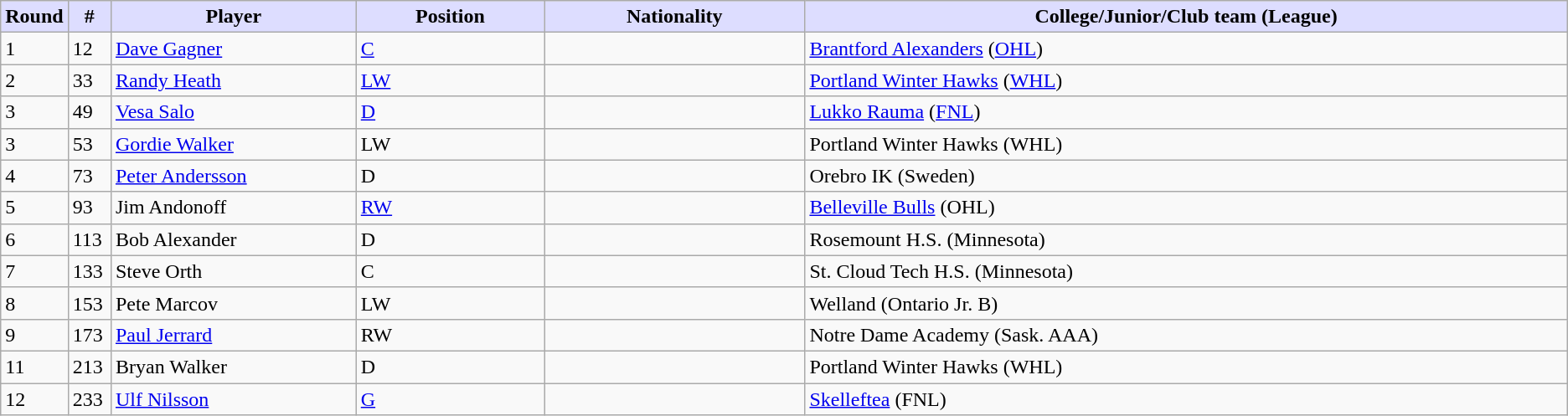<table class="wikitable">
<tr>
<th style="background:#ddf; width:2.00%;">Round</th>
<th style="background:#ddf; width:2.75%;">#</th>
<th style="background:#ddf; width:16.0%;">Player</th>
<th style="background:#ddf; width:12.25%;">Position</th>
<th style="background:#ddf; width:17.0%;">Nationality</th>
<th style="background:#ddf; width:100.0%;">College/Junior/Club team (League)</th>
</tr>
<tr>
<td>1</td>
<td>12</td>
<td><a href='#'>Dave Gagner</a></td>
<td><a href='#'>C</a></td>
<td></td>
<td><a href='#'>Brantford Alexanders</a> (<a href='#'>OHL</a>)</td>
</tr>
<tr>
<td>2</td>
<td>33</td>
<td><a href='#'>Randy Heath</a></td>
<td><a href='#'>LW</a></td>
<td></td>
<td><a href='#'>Portland Winter Hawks</a> (<a href='#'>WHL</a>)</td>
</tr>
<tr>
<td>3</td>
<td>49</td>
<td><a href='#'>Vesa Salo</a></td>
<td><a href='#'>D</a></td>
<td></td>
<td><a href='#'>Lukko Rauma</a> (<a href='#'>FNL</a>)</td>
</tr>
<tr>
<td>3</td>
<td>53</td>
<td><a href='#'>Gordie Walker</a></td>
<td>LW</td>
<td></td>
<td>Portland Winter Hawks (WHL)</td>
</tr>
<tr>
<td>4</td>
<td>73</td>
<td><a href='#'>Peter Andersson</a></td>
<td>D</td>
<td></td>
<td>Orebro IK (Sweden)</td>
</tr>
<tr>
<td>5</td>
<td>93</td>
<td>Jim Andonoff</td>
<td><a href='#'>RW</a></td>
<td></td>
<td><a href='#'>Belleville Bulls</a> (OHL)</td>
</tr>
<tr>
<td>6</td>
<td>113</td>
<td>Bob Alexander</td>
<td>D</td>
<td></td>
<td>Rosemount H.S. (Minnesota)</td>
</tr>
<tr>
<td>7</td>
<td>133</td>
<td>Steve Orth</td>
<td>C</td>
<td></td>
<td>St. Cloud Tech H.S. (Minnesota)</td>
</tr>
<tr>
<td>8</td>
<td>153</td>
<td>Pete Marcov</td>
<td>LW</td>
<td></td>
<td>Welland (Ontario Jr. B)</td>
</tr>
<tr>
<td>9</td>
<td>173</td>
<td><a href='#'>Paul Jerrard</a></td>
<td>RW</td>
<td></td>
<td>Notre Dame Academy (Sask. AAA)</td>
</tr>
<tr>
<td>11</td>
<td>213</td>
<td>Bryan Walker</td>
<td>D</td>
<td></td>
<td>Portland Winter Hawks (WHL)</td>
</tr>
<tr>
<td>12</td>
<td>233</td>
<td><a href='#'>Ulf Nilsson</a></td>
<td><a href='#'>G</a></td>
<td></td>
<td><a href='#'>Skelleftea</a> (FNL)</td>
</tr>
</table>
